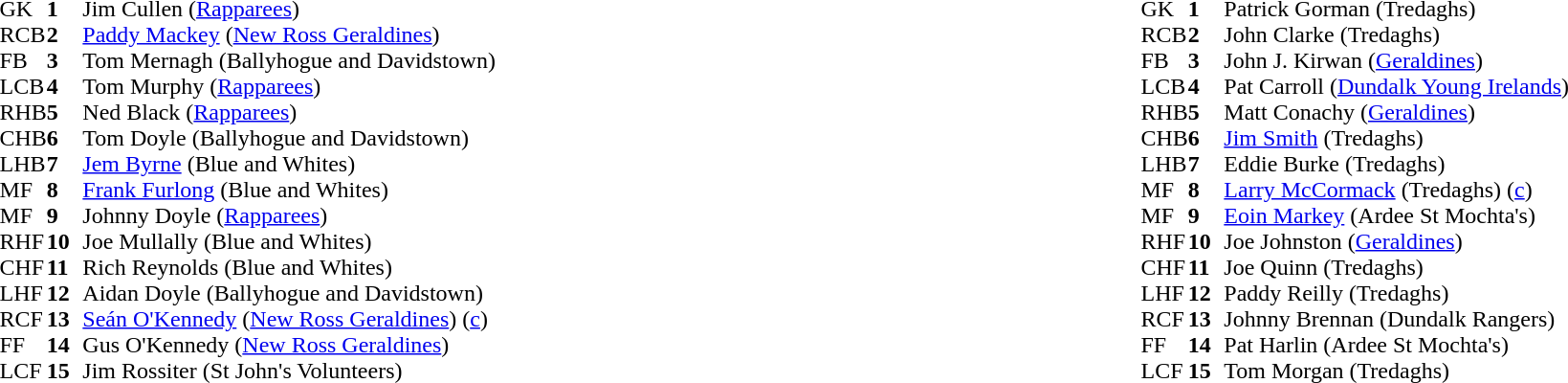<table style="width:100%;">
<tr>
<td style="vertical-align:top; width:50%"><br><table cellspacing="0" cellpadding="0">
<tr>
<th width="25"></th>
<th width="25"></th>
</tr>
<tr>
<td>GK</td>
<td><strong>1</strong></td>
<td>Jim Cullen (<a href='#'>Rapparees</a>)</td>
</tr>
<tr>
<td>RCB</td>
<td><strong>2</strong></td>
<td><a href='#'>Paddy Mackey</a> (<a href='#'>New Ross Geraldines</a>)</td>
</tr>
<tr>
<td>FB</td>
<td><strong>3</strong></td>
<td>Tom Mernagh (Ballyhogue and Davidstown)</td>
</tr>
<tr>
<td>LCB</td>
<td><strong>4</strong></td>
<td>Tom Murphy (<a href='#'>Rapparees</a>)</td>
</tr>
<tr>
<td>RHB</td>
<td><strong>5</strong></td>
<td>Ned Black (<a href='#'>Rapparees</a>)</td>
</tr>
<tr>
<td>CHB</td>
<td><strong>6</strong></td>
<td>Tom Doyle (Ballyhogue and Davidstown)</td>
</tr>
<tr>
<td>LHB</td>
<td><strong>7</strong></td>
<td><a href='#'>Jem Byrne</a> (Blue and Whites)</td>
</tr>
<tr>
<td>MF</td>
<td><strong>8</strong></td>
<td><a href='#'>Frank Furlong</a> (Blue and Whites)</td>
</tr>
<tr>
<td>MF</td>
<td><strong>9</strong></td>
<td>Johnny Doyle (<a href='#'>Rapparees</a>)</td>
</tr>
<tr>
<td>RHF</td>
<td><strong>10</strong></td>
<td>Joe Mullally (Blue and Whites)</td>
</tr>
<tr>
<td>CHF</td>
<td><strong>11</strong></td>
<td>Rich Reynolds (Blue and Whites)</td>
</tr>
<tr>
<td>LHF</td>
<td><strong>12</strong></td>
<td>Aidan Doyle (Ballyhogue and Davidstown)</td>
</tr>
<tr>
<td>RCF</td>
<td><strong>13</strong></td>
<td><a href='#'>Seán O'Kennedy</a> (<a href='#'>New Ross Geraldines</a>) (<a href='#'>c</a>)</td>
</tr>
<tr>
<td>FF</td>
<td><strong>14</strong></td>
<td>Gus O'Kennedy (<a href='#'>New Ross Geraldines</a>)</td>
</tr>
<tr>
<td>LCF</td>
<td><strong>15</strong></td>
<td>Jim Rossiter (St John's Volunteers)</td>
</tr>
<tr>
</tr>
</table>
</td>
<td style="vertical-align:top; width:50%"><br><table cellspacing="0" cellpadding="0" style="margin:auto">
<tr>
<th width="25"></th>
<th width="25"></th>
</tr>
<tr>
<td>GK</td>
<td><strong>1</strong></td>
<td>Patrick Gorman (Tredaghs)</td>
</tr>
<tr>
<td>RCB</td>
<td><strong>2</strong></td>
<td>John Clarke (Tredaghs)</td>
</tr>
<tr>
<td>FB</td>
<td><strong>3</strong></td>
<td>John J. Kirwan (<a href='#'>Geraldines</a>)</td>
</tr>
<tr>
<td>LCB</td>
<td><strong>4</strong></td>
<td>Pat Carroll (<a href='#'>Dundalk Young Irelands</a>)</td>
</tr>
<tr>
<td>RHB</td>
<td><strong>5</strong></td>
<td>Matt Conachy (<a href='#'>Geraldines</a>)</td>
</tr>
<tr>
<td>CHB</td>
<td><strong>6</strong></td>
<td><a href='#'>Jim Smith</a> (Tredaghs)</td>
</tr>
<tr>
<td>LHB</td>
<td><strong>7</strong></td>
<td>Eddie Burke (Tredaghs)</td>
</tr>
<tr>
<td>MF</td>
<td><strong>8</strong></td>
<td><a href='#'>Larry McCormack</a> (Tredaghs) (<a href='#'>c</a>)</td>
</tr>
<tr>
<td>MF</td>
<td><strong>9</strong></td>
<td><a href='#'>Eoin Markey</a> (Ardee St Mochta's)</td>
</tr>
<tr>
<td>RHF</td>
<td><strong>10</strong></td>
<td>Joe Johnston (<a href='#'>Geraldines</a>)</td>
</tr>
<tr>
<td>CHF</td>
<td><strong>11</strong></td>
<td>Joe Quinn (Tredaghs)</td>
</tr>
<tr>
<td>LHF</td>
<td><strong>12</strong></td>
<td>Paddy Reilly (Tredaghs)</td>
</tr>
<tr>
<td>RCF</td>
<td><strong>13</strong></td>
<td>Johnny Brennan (Dundalk Rangers)</td>
</tr>
<tr>
<td>FF</td>
<td><strong>14</strong></td>
<td>Pat Harlin (Ardee St Mochta's)</td>
</tr>
<tr>
<td>LCF</td>
<td><strong>15</strong></td>
<td>Tom Morgan (Tredaghs)</td>
</tr>
<tr>
</tr>
</table>
</td>
</tr>
</table>
